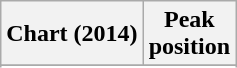<table class="wikitable sortable">
<tr>
<th>Chart (2014)</th>
<th>Peak<br>position</th>
</tr>
<tr>
</tr>
<tr>
</tr>
<tr>
</tr>
<tr>
</tr>
<tr>
</tr>
</table>
